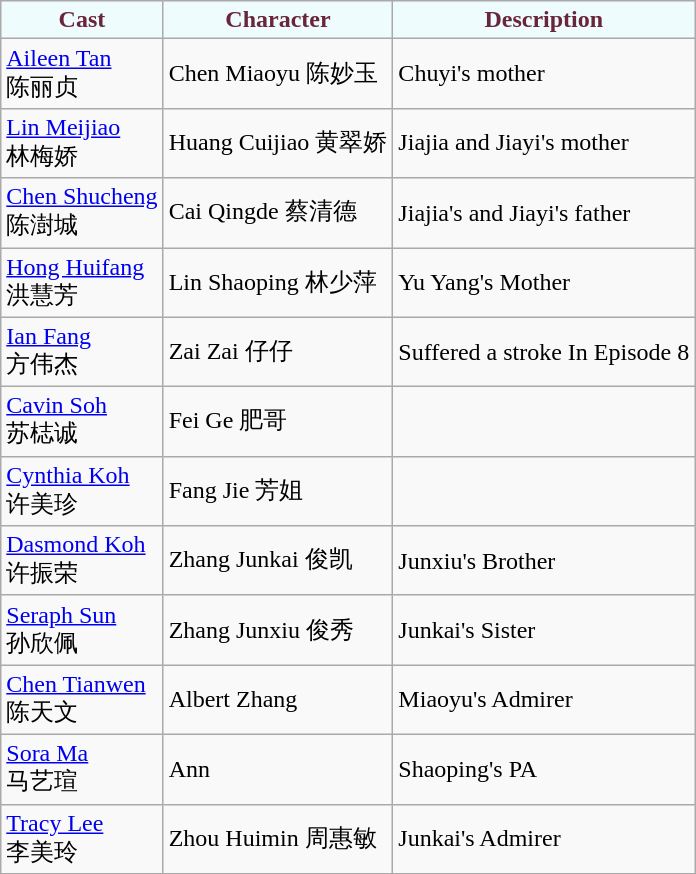<table class="wikitable">
<tr>
<th style="background:#eefcfd; color:#69253a">Cast</th>
<th style="background:#eefcfd; color:#69253a">Character</th>
<th style="background:#eefcfd; color:#69253a">Description</th>
</tr>
<tr>
<td><a href='#'>Aileen Tan</a> <br> 陈丽贞</td>
<td>Chen Miaoyu 陈妙玉</td>
<td>Chuyi's mother</td>
</tr>
<tr>
<td><a href='#'>Lin Meijiao</a> <br> 林梅娇</td>
<td>Huang Cuijiao 黄翠娇</td>
<td>Jiajia and Jiayi's mother</td>
</tr>
<tr>
<td><a href='#'>Chen Shucheng</a> <br> 陈澍城</td>
<td>Cai Qingde 蔡清德</td>
<td>Jiajia's and Jiayi's father</td>
</tr>
<tr>
<td><a href='#'>Hong Huifang</a> <br> 洪慧芳</td>
<td>Lin Shaoping 林少萍</td>
<td>Yu Yang's Mother</td>
</tr>
<tr>
<td><a href='#'>Ian Fang</a> <br> 方伟杰</td>
<td>Zai Zai 仔仔</td>
<td>Suffered a stroke In Episode 8</td>
</tr>
<tr>
<td><a href='#'>Cavin Soh</a> <br> 苏梽诚</td>
<td>Fei Ge 肥哥</td>
<td></td>
</tr>
<tr>
<td><a href='#'>Cynthia Koh</a> <br> 许美珍</td>
<td>Fang Jie 芳姐</td>
<td></td>
</tr>
<tr>
<td><a href='#'>Dasmond Koh</a> <br> 许振荣</td>
<td>Zhang Junkai 俊凯</td>
<td>Junxiu's Brother</td>
</tr>
<tr>
<td><a href='#'>Seraph Sun</a> <br> 孙欣佩</td>
<td>Zhang Junxiu 俊秀</td>
<td>Junkai's Sister</td>
</tr>
<tr>
<td><a href='#'>Chen Tianwen</a> <br> 陈天文</td>
<td>Albert Zhang</td>
<td>Miaoyu's Admirer</td>
</tr>
<tr>
<td><a href='#'>Sora Ma</a> <br> 马艺瑄</td>
<td>Ann</td>
<td>Shaoping's PA</td>
</tr>
<tr>
<td><a href='#'>Tracy Lee</a> <br> 李美玲</td>
<td>Zhou Huimin 周惠敏</td>
<td>Junkai's Admirer</td>
</tr>
</table>
